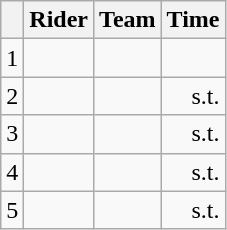<table class="wikitable">
<tr>
<th></th>
<th>Rider</th>
<th>Team</th>
<th>Time</th>
</tr>
<tr>
<td>1</td>
<td> </td>
<td></td>
<td align="right"></td>
</tr>
<tr>
<td>2</td>
<td></td>
<td></td>
<td align="right">s.t.</td>
</tr>
<tr>
<td>3</td>
<td></td>
<td></td>
<td align="right">s.t.</td>
</tr>
<tr>
<td>4</td>
<td></td>
<td></td>
<td align="right">s.t.</td>
</tr>
<tr>
<td>5</td>
<td></td>
<td></td>
<td align="right">s.t.</td>
</tr>
</table>
